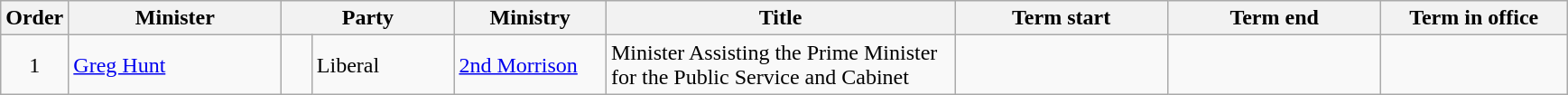<table class="wikitable">
<tr>
<th width=5>Order</th>
<th width=150>Minister</th>
<th width=120 colspan=2>Party</th>
<th width=105>Ministry</th>
<th width=250>Title</th>
<th width=150>Term start</th>
<th width=150>Term end</th>
<th width=130>Term in office</th>
</tr>
<tr>
<td align=center>1</td>
<td><a href='#'>Greg Hunt</a></td>
<td> </td>
<td>Liberal</td>
<td><a href='#'>2nd Morrison</a></td>
<td>Minister Assisting the Prime Minister for the Public Service and Cabinet</td>
<td align=center></td>
<td align=center></td>
<td align=right></td>
</tr>
</table>
